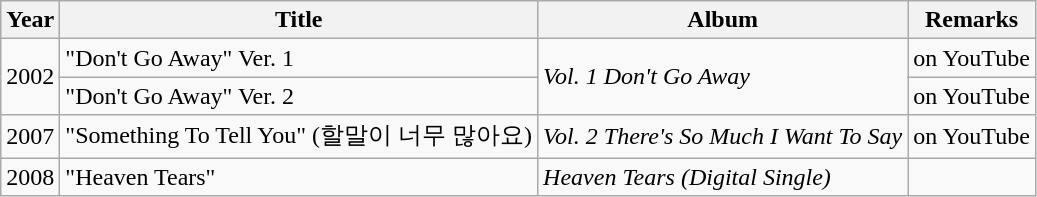<table class="wikitable">
<tr>
<th>Year</th>
<th>Title</th>
<th>Album</th>
<th>Remarks</th>
</tr>
<tr>
<td rowspan=2>2002</td>
<td>"Don't Go Away" Ver. 1</td>
<td rowspan=2><em>Vol. 1 Don't Go Away</em></td>
<td><div> on YouTube</div></td>
</tr>
<tr>
<td>"Don't Go Away" Ver. 2</td>
<td><div> on YouTube</div></td>
</tr>
<tr>
<td>2007</td>
<td>"Something To Tell You" (할말이 너무 많아요)</td>
<td><em>Vol. 2 There's So Much I Want To Say</em></td>
<td><div> on YouTube</div></td>
</tr>
<tr>
<td>2008</td>
<td>"Heaven Tears"</td>
<td><em>Heaven Tears (Digital Single)</em></td>
<td></td>
</tr>
</table>
